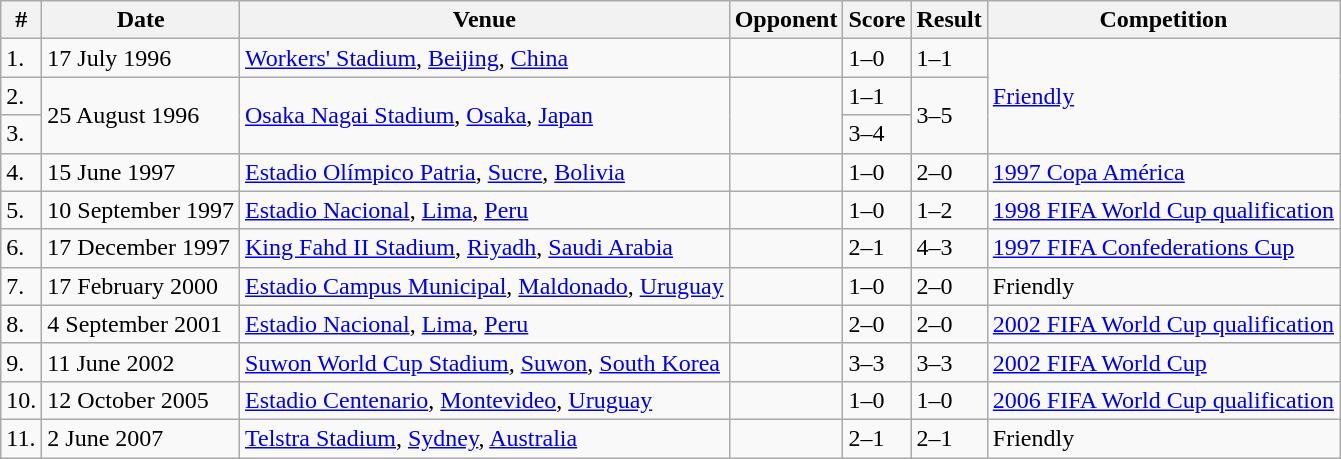<table class="wikitable">
<tr>
<th>#</th>
<th>Date</th>
<th>Venue</th>
<th>Opponent</th>
<th>Score</th>
<th>Result</th>
<th>Competition</th>
</tr>
<tr>
<td>1.</td>
<td>17 July 1996</td>
<td><a href='#'>Workers' Stadium</a>, <a href='#'>Beijing</a>, <a href='#'>China</a></td>
<td></td>
<td>1–0</td>
<td>1–1</td>
<td rowspan=3><a href='#'>Friendly</a></td>
</tr>
<tr>
<td>2.</td>
<td rowspan=2>25 August 1996</td>
<td rowspan=2><a href='#'>Osaka Nagai Stadium</a>, <a href='#'>Osaka</a>, <a href='#'>Japan</a></td>
<td rowspan=2></td>
<td>1–1</td>
<td rowspan=2>3–5</td>
</tr>
<tr>
<td>3.</td>
<td>3–4</td>
</tr>
<tr>
<td>4.</td>
<td>15 June 1997</td>
<td><a href='#'>Estadio Olímpico Patria</a>, <a href='#'>Sucre</a>, <a href='#'>Bolivia</a></td>
<td></td>
<td>1–0</td>
<td>2–0</td>
<td><a href='#'>1997 Copa América</a></td>
</tr>
<tr>
<td>5.</td>
<td>10 September 1997</td>
<td><a href='#'>Estadio Nacional</a>, <a href='#'>Lima</a>, <a href='#'>Peru</a></td>
<td></td>
<td>1–0</td>
<td>1–2</td>
<td><a href='#'>1998 FIFA World Cup qualification</a></td>
</tr>
<tr>
<td>6.</td>
<td>17 December 1997</td>
<td><a href='#'>King Fahd II Stadium</a>, <a href='#'>Riyadh</a>, <a href='#'>Saudi Arabia</a></td>
<td></td>
<td>2–1</td>
<td>4–3</td>
<td><a href='#'>1997 FIFA Confederations Cup</a></td>
</tr>
<tr>
<td>7.</td>
<td>17 February 2000</td>
<td><a href='#'>Estadio Campus Municipal</a>, <a href='#'>Maldonado</a>, <a href='#'>Uruguay</a></td>
<td></td>
<td>1–0</td>
<td>2–0</td>
<td>Friendly</td>
</tr>
<tr>
<td>8.</td>
<td>4 September 2001</td>
<td><a href='#'>Estadio Nacional</a>, <a href='#'>Lima</a>, <a href='#'>Peru</a></td>
<td></td>
<td>2–0</td>
<td>2–0</td>
<td><a href='#'>2002 FIFA World Cup qualification</a></td>
</tr>
<tr>
<td>9.</td>
<td>11 June 2002</td>
<td><a href='#'>Suwon World Cup Stadium</a>, <a href='#'>Suwon</a>, <a href='#'>South Korea</a></td>
<td></td>
<td>3–3</td>
<td>3–3</td>
<td><a href='#'>2002 FIFA World Cup</a></td>
</tr>
<tr>
<td>10.</td>
<td>12 October 2005</td>
<td><a href='#'>Estadio Centenario</a>, <a href='#'>Montevideo</a>, <a href='#'>Uruguay</a></td>
<td></td>
<td>1–0</td>
<td>1–0</td>
<td><a href='#'>2006 FIFA World Cup qualification</a></td>
</tr>
<tr>
<td>11.</td>
<td>2 June 2007</td>
<td><a href='#'>Telstra Stadium</a>, <a href='#'>Sydney</a>, <a href='#'>Australia</a></td>
<td></td>
<td>2–1</td>
<td>2–1</td>
<td>Friendly</td>
</tr>
</table>
